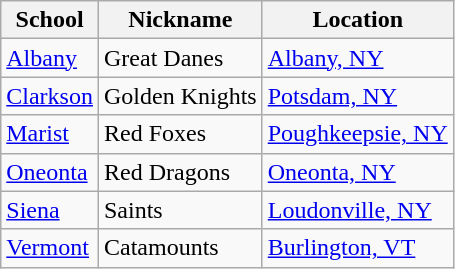<table class="wikitable sortable">
<tr>
<th>School</th>
<th>Nickname</th>
<th>Location</th>
</tr>
<tr>
<td><a href='#'>Albany</a></td>
<td>Great Danes</td>
<td><a href='#'>Albany, NY</a></td>
</tr>
<tr>
<td><a href='#'>Clarkson</a></td>
<td>Golden Knights</td>
<td><a href='#'>Potsdam, NY</a></td>
</tr>
<tr>
<td><a href='#'>Marist</a></td>
<td>Red Foxes</td>
<td><a href='#'>Poughkeepsie, NY</a></td>
</tr>
<tr>
<td><a href='#'>Oneonta</a></td>
<td>Red Dragons</td>
<td><a href='#'>Oneonta, NY</a></td>
</tr>
<tr>
<td><a href='#'>Siena</a></td>
<td>Saints</td>
<td><a href='#'>Loudonville, NY</a></td>
</tr>
<tr>
<td><a href='#'>Vermont</a></td>
<td>Catamounts</td>
<td><a href='#'>Burlington, VT</a></td>
</tr>
</table>
